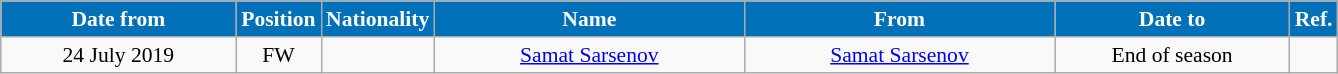<table class="wikitable" style="text-align:center; font-size:90%; ">
<tr>
<th style="background:#0070B8; color:#FFFFFF; width:150px;">Date from</th>
<th style="background:#0070B8; color:#FFFFFF; width:50px;">Position</th>
<th style="background:#0070B8; color:#FFFFFF; width:50px;">Nationality</th>
<th style="background:#0070B8; color:#FFFFFF; width:200px;">Name</th>
<th style="background:#0070B8; color:#FFFFFF; width:200px;">From</th>
<th style="background:#0070B8; color:#FFFFFF; width:150px;">Date to</th>
<th style="background:#0070B8; color:#FFFFFF; width:25px;">Ref.</th>
</tr>
<tr>
<td>24 July 2019</td>
<td>FW</td>
<td></td>
<td><a href='#'>Samat Sarsenov</a></td>
<td><a href='#'>Samat Sarsenov</a></td>
<td>End of season</td>
<td></td>
</tr>
</table>
